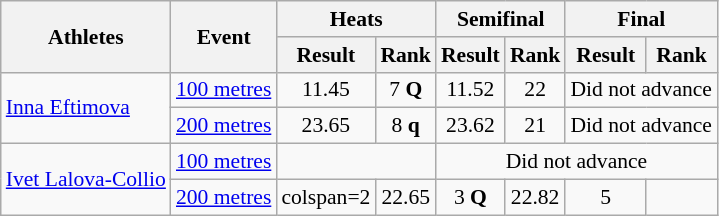<table class="wikitable" border="1" style="font-size:90%">
<tr>
<th rowspan="2">Athletes</th>
<th rowspan="2">Event</th>
<th colspan="2">Heats</th>
<th colspan="2">Semifinal</th>
<th colspan="2">Final</th>
</tr>
<tr>
<th>Result</th>
<th>Rank</th>
<th>Result</th>
<th>Rank</th>
<th>Result</th>
<th>Rank</th>
</tr>
<tr>
<td rowspan=2><a href='#'>Inna Eftimova</a></td>
<td><a href='#'>100 metres</a></td>
<td align=center>11.45</td>
<td align=center>7 <strong>Q</strong></td>
<td align=center>11.52</td>
<td align=center>22</td>
<td colspan=2 align=center>Did not advance</td>
</tr>
<tr>
<td><a href='#'>200 metres</a></td>
<td align=center>23.65</td>
<td align=center>8 <strong>q</strong></td>
<td align=center>23.62</td>
<td align=center>21</td>
<td colspan=2 align=center>Did not advance</td>
</tr>
<tr>
<td rowspan=2><a href='#'>Ivet Lalova-Collio</a></td>
<td><a href='#'>100 metres</a></td>
<td colspan=2 align=center></td>
<td colspan=4 align=center>Did not advance</td>
</tr>
<tr>
<td><a href='#'>200 metres</a></td>
<td>colspan=2</td>
<td align=center>22.65</td>
<td align=center>3 <strong>Q</strong></td>
<td align=center>22.82</td>
<td align=center>5</td>
</tr>
</table>
